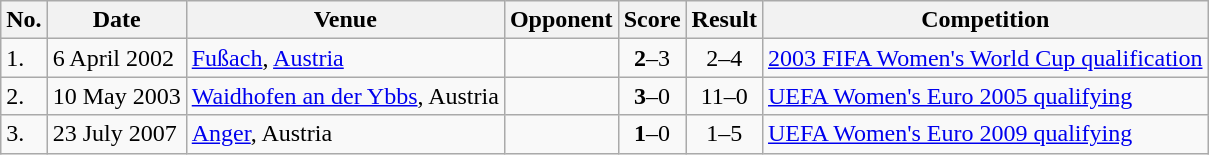<table class="wikitable">
<tr>
<th>No.</th>
<th>Date</th>
<th>Venue</th>
<th>Opponent</th>
<th>Score</th>
<th>Result</th>
<th>Competition</th>
</tr>
<tr>
<td>1.</td>
<td>6 April 2002</td>
<td><a href='#'>Fußach</a>, <a href='#'>Austria</a></td>
<td></td>
<td align=center><strong>2</strong>–3</td>
<td align=center>2–4</td>
<td><a href='#'>2003 FIFA Women's World Cup qualification</a></td>
</tr>
<tr>
<td>2.</td>
<td>10 May 2003</td>
<td><a href='#'>Waidhofen an der Ybbs</a>, Austria</td>
<td></td>
<td align=center><strong>3</strong>–0</td>
<td align=center>11–0</td>
<td><a href='#'>UEFA Women's Euro 2005 qualifying</a></td>
</tr>
<tr>
<td>3.</td>
<td>23 July 2007</td>
<td><a href='#'>Anger</a>, Austria</td>
<td></td>
<td align=center><strong>1</strong>–0</td>
<td align=center>1–5</td>
<td><a href='#'>UEFA Women's Euro 2009 qualifying</a></td>
</tr>
</table>
